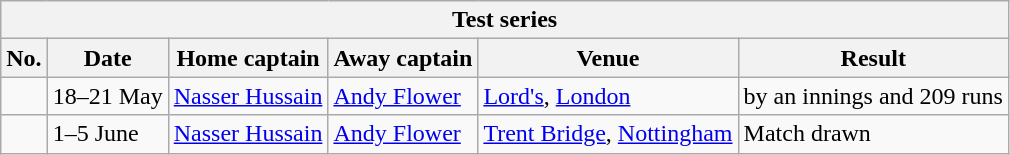<table class="wikitable">
<tr>
<th colspan="9">Test series</th>
</tr>
<tr>
<th>No.</th>
<th>Date</th>
<th>Home captain</th>
<th>Away captain</th>
<th>Venue</th>
<th>Result</th>
</tr>
<tr>
<td></td>
<td>18–21 May</td>
<td><a href='#'>Nasser Hussain</a></td>
<td><a href='#'>Andy Flower</a></td>
<td><a href='#'>Lord's</a>, <a href='#'>London</a></td>
<td> by an innings and 209 runs</td>
</tr>
<tr>
<td></td>
<td>1–5 June</td>
<td><a href='#'>Nasser Hussain</a></td>
<td><a href='#'>Andy Flower</a></td>
<td><a href='#'>Trent Bridge</a>, <a href='#'>Nottingham</a></td>
<td>Match drawn</td>
</tr>
</table>
